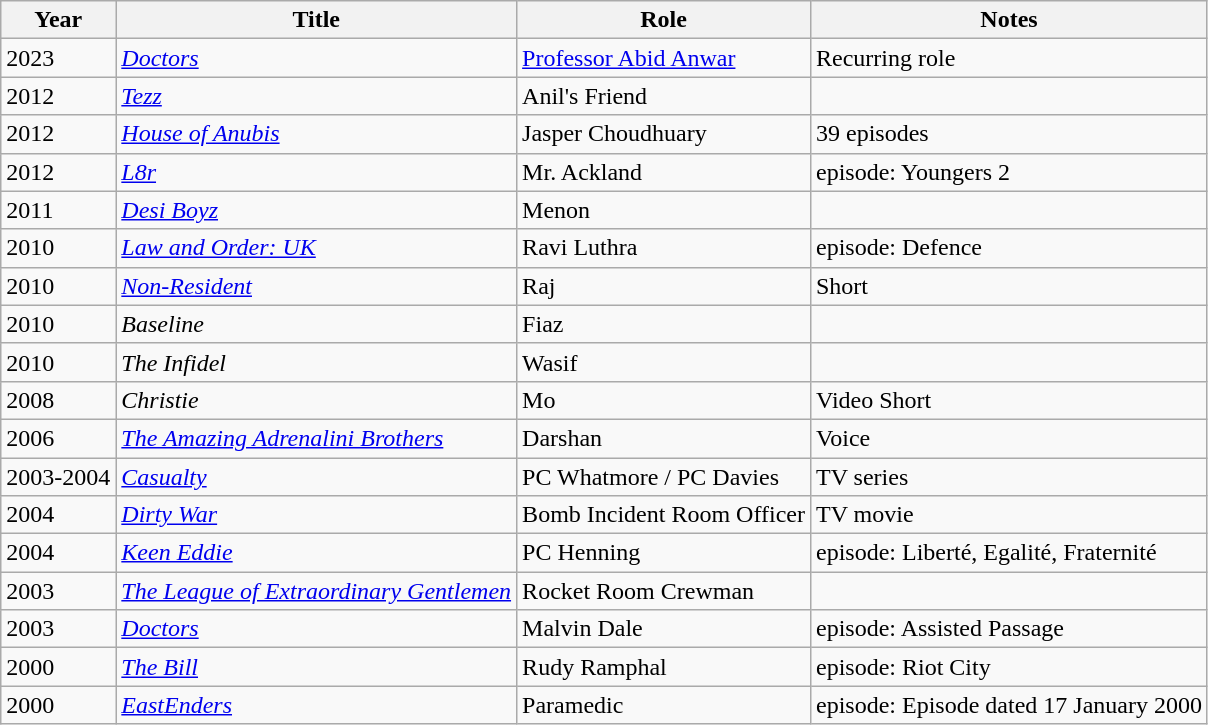<table class="wikitable">
<tr>
<th>Year</th>
<th>Title</th>
<th>Role</th>
<th>Notes</th>
</tr>
<tr>
<td>2023</td>
<td><em><a href='#'>Doctors</a></em></td>
<td><a href='#'>Professor Abid Anwar</a></td>
<td>Recurring role</td>
</tr>
<tr>
<td>2012</td>
<td><em><a href='#'>Tezz</a></em></td>
<td>Anil's Friend</td>
<td></td>
</tr>
<tr>
<td>2012</td>
<td><em><a href='#'>House of Anubis</a></em></td>
<td>Jasper Choudhuary</td>
<td>39 episodes</td>
</tr>
<tr>
<td>2012</td>
<td><em><a href='#'>L8r</a></em></td>
<td>Mr. Ackland</td>
<td>episode: Youngers 2</td>
</tr>
<tr>
<td>2011</td>
<td><em><a href='#'>Desi Boyz</a></em></td>
<td>Menon</td>
<td></td>
</tr>
<tr>
<td>2010</td>
<td><em><a href='#'>Law and Order: UK</a></em></td>
<td>Ravi Luthra</td>
<td>episode: Defence</td>
</tr>
<tr>
<td>2010</td>
<td><em><a href='#'>Non-Resident</a></em></td>
<td>Raj</td>
<td>Short</td>
</tr>
<tr>
<td>2010</td>
<td><em>Baseline</em></td>
<td>Fiaz</td>
<td></td>
</tr>
<tr>
<td>2010</td>
<td><em>The Infidel</em></td>
<td>Wasif</td>
<td></td>
</tr>
<tr>
<td>2008</td>
<td><em>Christie</em></td>
<td>Mo</td>
<td>Video Short</td>
</tr>
<tr>
<td>2006</td>
<td><em><a href='#'>The Amazing Adrenalini Brothers</a></em></td>
<td>Darshan</td>
<td>Voice</td>
</tr>
<tr>
<td>2003-2004</td>
<td><a href='#'><em>Casualty</em></a></td>
<td>PC Whatmore / PC Davies</td>
<td>TV series</td>
</tr>
<tr>
<td>2004</td>
<td><em><a href='#'>Dirty War</a></em></td>
<td>Bomb Incident Room Officer</td>
<td>TV movie</td>
</tr>
<tr>
<td>2004</td>
<td><em><a href='#'>Keen Eddie</a></em></td>
<td>PC Henning</td>
<td>episode: Liberté, Egalité, Fraternité</td>
</tr>
<tr>
<td>2003</td>
<td><em><a href='#'>The League of Extraordinary Gentlemen</a></em></td>
<td>Rocket Room Crewman</td>
<td></td>
</tr>
<tr>
<td>2003</td>
<td><a href='#'><em>Doctors</em></a></td>
<td>Malvin Dale</td>
<td>episode: Assisted Passage</td>
</tr>
<tr>
<td>2000</td>
<td><em><a href='#'>The Bill</a></em></td>
<td>Rudy Ramphal</td>
<td>episode: Riot City</td>
</tr>
<tr>
<td>2000</td>
<td><em><a href='#'>EastEnders</a></em></td>
<td>Paramedic</td>
<td>episode: Episode dated 17 January 2000</td>
</tr>
</table>
